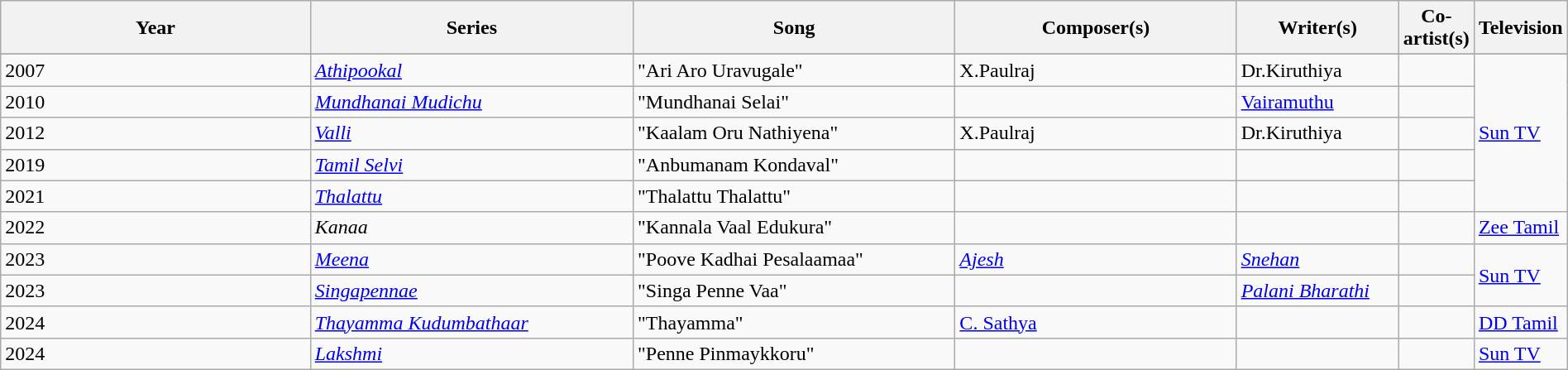<table class="wikitable sortable plainrowheaders" style="width:100%;" textcolor:#000;">
<tr>
<th scope="col" style="width:23%;"><strong>Year</strong></th>
<th scope="col" style="width:23%;"><strong>Series</strong></th>
<th scope="col" style="width:23%;"><strong>Song</strong></th>
<th scope="col" style="width:20%;"><strong>Composer(s)</strong></th>
<th scope="col" style="width:16%;"><strong>Writer(s)</strong></th>
<th scope="col" style="width:18%;"><strong>Co-artist(s)</strong></th>
<th>Television</th>
</tr>
<tr>
</tr>
<tr>
<td>2007</td>
<td><em><a href='#'>Athipookal</a></em></td>
<td>"Ari Aro Uravugale"</td>
<td>X.Paulraj</td>
<td>Dr.Kiruthiya</td>
<td></td>
<td rowspan="5"><a href='#'>Sun TV</a></td>
</tr>
<tr>
<td>2010</td>
<td><em><a href='#'>Mundhanai Mudichu</a></em></td>
<td>"Mundhanai Selai"</td>
<td></td>
<td><a href='#'>Vairamuthu</a></td>
<td></td>
</tr>
<tr>
<td>2012</td>
<td><em><a href='#'>Valli</a></em></td>
<td>"Kaalam Oru Nathiyena"</td>
<td>X.Paulraj</td>
<td>Dr.Kiruthiya</td>
<td></td>
</tr>
<tr>
<td>2019</td>
<td><em><a href='#'>Tamil Selvi</a></em></td>
<td>"Anbumanam Kondaval"</td>
<td></td>
<td></td>
<td></td>
</tr>
<tr>
<td>2021</td>
<td><em><a href='#'>Thalattu</a></em></td>
<td>"Thalattu Thalattu"</td>
<td></td>
<td></td>
<td></td>
</tr>
<tr>
<td>2022</td>
<td><em>Kanaa</em></td>
<td>"Kannala Vaal Edukura"</td>
<td></td>
<td></td>
<td></td>
<td><a href='#'>Zee Tamil</a></td>
</tr>
<tr>
<td>2023</td>
<td><em><a href='#'>Meena</a></em></td>
<td>"Poove Kadhai Pesalaamaa"</td>
<td><em><a href='#'>Ajesh</a></em></td>
<td><em><a href='#'>Snehan</a></em></td>
<td></td>
<td rowspan="2"><a href='#'>Sun TV</a></td>
</tr>
<tr>
<td>2023</td>
<td><em><a href='#'>Singapennae</a></em></td>
<td>"Singa Penne Vaa"</td>
<td></td>
<td><em><a href='#'>Palani Bharathi</a></em></td>
<td></td>
</tr>
<tr>
<td>2024</td>
<td><em><a href='#'>Thayamma Kudumbathaar</a></em></td>
<td>"Thayamma"</td>
<td><a href='#'>C. Sathya</a></td>
<td></td>
<td></td>
<td><a href='#'>DD Tamil</a></td>
</tr>
<tr>
<td>2024</td>
<td><a href='#'><em>Lakshmi</em></a></td>
<td>"Penne Pinmaykkoru"</td>
<td></td>
<td></td>
<td></td>
<td><a href='#'>Sun TV</a></td>
</tr>
</table>
